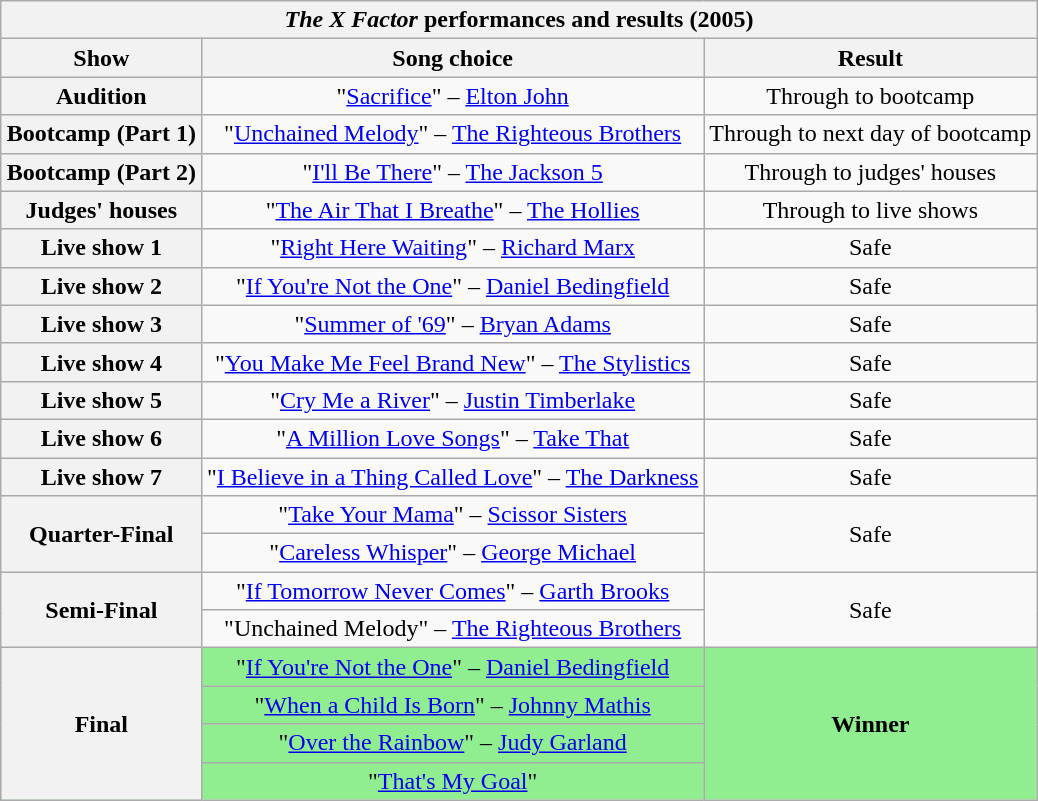<table class="wikitable collapsible collapsed" style="margin:1em auto 1em auto; text-align:center;">
<tr>
<th colspan="4"><em>The X Factor</em> performances and results (2005)</th>
</tr>
<tr>
<th style="text-align:centre;">Show</th>
<th style="text-align:centre;">Song choice</th>
<th style="text-align:centre;">Result</th>
</tr>
<tr>
<th>Audition</th>
<td>"<a href='#'>Sacrifice</a>" – <a href='#'>Elton John</a></td>
<td>Through to bootcamp</td>
</tr>
<tr>
<th>Bootcamp (Part 1)</th>
<td>"<a href='#'>Unchained Melody</a>" – <a href='#'>The Righteous Brothers</a></td>
<td>Through to next day of bootcamp</td>
</tr>
<tr>
<th>Bootcamp (Part 2)</th>
<td>"<a href='#'>I'll Be There</a>" – <a href='#'>The Jackson 5</a></td>
<td>Through to judges' houses</td>
</tr>
<tr>
<th>Judges' houses</th>
<td>"<a href='#'>The Air That I Breathe</a>" – <a href='#'>The Hollies</a></td>
<td>Through to live shows</td>
</tr>
<tr>
<th>Live show 1</th>
<td>"<a href='#'>Right Here Waiting</a>" – <a href='#'>Richard Marx</a></td>
<td>Safe</td>
</tr>
<tr>
<th>Live show 2</th>
<td>"<a href='#'>If You're Not the One</a>" – <a href='#'>Daniel Bedingfield</a></td>
<td>Safe</td>
</tr>
<tr>
<th>Live show 3</th>
<td>"<a href='#'>Summer of '69</a>" – <a href='#'>Bryan Adams</a></td>
<td>Safe</td>
</tr>
<tr>
<th>Live show 4</th>
<td>"<a href='#'>You Make Me Feel Brand New</a>" – <a href='#'>The Stylistics</a></td>
<td>Safe</td>
</tr>
<tr>
<th>Live show 5</th>
<td>"<a href='#'>Cry Me a River</a>" – <a href='#'>Justin Timberlake</a></td>
<td>Safe</td>
</tr>
<tr>
<th>Live show 6</th>
<td>"<a href='#'>A Million Love Songs</a>" – <a href='#'>Take That</a></td>
<td>Safe</td>
</tr>
<tr>
<th>Live show 7</th>
<td>"<a href='#'>I Believe in a Thing Called Love</a>" – <a href='#'>The Darkness</a></td>
<td>Safe</td>
</tr>
<tr>
<th rowspan="2">Quarter-Final</th>
<td>"<a href='#'>Take Your Mama</a>" – <a href='#'>Scissor Sisters</a></td>
<td rowspan="2">Safe</td>
</tr>
<tr>
<td>"<a href='#'>Careless Whisper</a>" – <a href='#'>George Michael</a></td>
</tr>
<tr>
<th rowspan="2">Semi-Final</th>
<td>"<a href='#'>If Tomorrow Never Comes</a>" – <a href='#'>Garth Brooks</a></td>
<td rowspan="2">Safe</td>
</tr>
<tr>
<td>"Unchained Melody" – <a href='#'>The Righteous Brothers</a></td>
</tr>
<tr style="background:lightgreen;">
<th rowspan="4">Final</th>
<td>"<a href='#'>If You're Not the One</a>" – <a href='#'>Daniel Bedingfield</a></td>
<td rowspan="4"><strong>Winner</strong></td>
</tr>
<tr style="background:lightgreen;">
<td>"<a href='#'>When a Child Is Born</a>" – <a href='#'>Johnny Mathis</a></td>
</tr>
<tr style="background:lightgreen;">
<td>"<a href='#'>Over the Rainbow</a>" – <a href='#'>Judy Garland</a></td>
</tr>
<tr style="background:lightgreen;">
<td>"<a href='#'>That's My Goal</a>"</td>
</tr>
</table>
